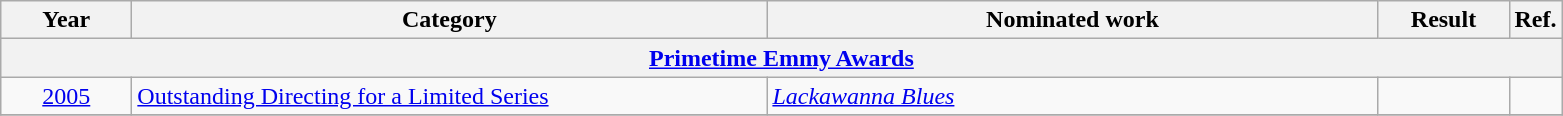<table class=wikitable>
<tr>
<th scope="col" style="width:5em;">Year</th>
<th scope="col" style="width:26em;">Category</th>
<th scope="col" style="width:25em;">Nominated work</th>
<th scope="col" style="width:5em;">Result</th>
<th>Ref.</th>
</tr>
<tr>
<th colspan=5><a href='#'>Primetime Emmy Awards</a></th>
</tr>
<tr>
<td style="text-align:center;"><a href='#'>2005</a></td>
<td><a href='#'>Outstanding Directing for a Limited Series</a></td>
<td><em><a href='#'>Lackawanna Blues</a></em></td>
<td></td>
<td></td>
</tr>
<tr>
</tr>
</table>
